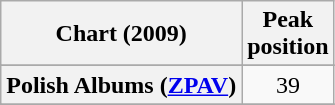<table class="wikitable sortable plainrowheaders">
<tr>
<th>Chart (2009)</th>
<th>Peak<br>position</th>
</tr>
<tr>
</tr>
<tr>
</tr>
<tr>
</tr>
<tr>
</tr>
<tr>
</tr>
<tr>
</tr>
<tr>
</tr>
<tr>
<th scope="row">Polish Albums (<a href='#'>ZPAV</a>)</th>
<td style="text-align:center;">39</td>
</tr>
<tr>
</tr>
<tr>
</tr>
<tr>
</tr>
<tr>
</tr>
</table>
